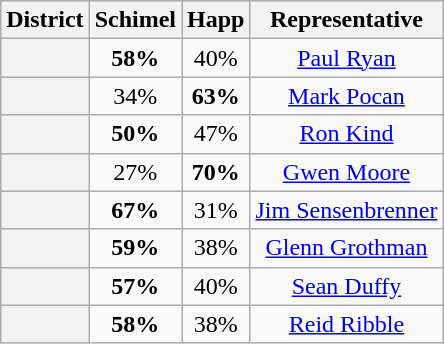<table class=wikitable>
<tr>
<th>District</th>
<th>Schimel</th>
<th>Happ</th>
<th>Representative</th>
</tr>
<tr align=center>
<th></th>
<td><strong>58%</strong></td>
<td>40%</td>
<td><a href='#'>Paul Ryan</a></td>
</tr>
<tr align=center>
<th></th>
<td>34%</td>
<td><strong>63%</strong></td>
<td><a href='#'>Mark Pocan</a></td>
</tr>
<tr align=center>
<th></th>
<td><strong>50%</strong></td>
<td>47%</td>
<td><a href='#'>Ron Kind</a></td>
</tr>
<tr align=center>
<th></th>
<td>27%</td>
<td><strong>70%</strong></td>
<td><a href='#'>Gwen Moore</a></td>
</tr>
<tr align=center>
<th></th>
<td><strong>67%</strong></td>
<td>31%</td>
<td><a href='#'>Jim Sensenbrenner</a></td>
</tr>
<tr align=center>
<th></th>
<td><strong>59%</strong></td>
<td>38%</td>
<td><a href='#'>Glenn Grothman</a></td>
</tr>
<tr align=center>
<th></th>
<td><strong>57%</strong></td>
<td>40%</td>
<td><a href='#'>Sean Duffy</a></td>
</tr>
<tr align=center>
<th></th>
<td><strong>58%</strong></td>
<td>38%</td>
<td><a href='#'>Reid Ribble</a></td>
</tr>
</table>
